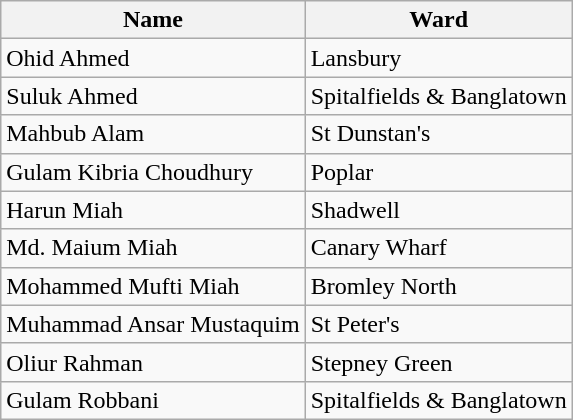<table class="wikitable">
<tr>
<th><strong>Name</strong></th>
<th><strong>Ward</strong></th>
</tr>
<tr>
<td>Ohid Ahmed</td>
<td>Lansbury</td>
</tr>
<tr>
<td>Suluk Ahmed</td>
<td>Spitalfields & Banglatown</td>
</tr>
<tr>
<td>Mahbub Alam</td>
<td>St Dunstan's</td>
</tr>
<tr>
<td>Gulam Kibria Choudhury</td>
<td>Poplar</td>
</tr>
<tr>
<td>Harun Miah</td>
<td>Shadwell</td>
</tr>
<tr>
<td>Md. Maium Miah</td>
<td>Canary Wharf</td>
</tr>
<tr>
<td>Mohammed Mufti Miah</td>
<td>Bromley North</td>
</tr>
<tr>
<td>Muhammad Ansar Mustaquim</td>
<td>St Peter's</td>
</tr>
<tr>
<td>Oliur Rahman</td>
<td>Stepney Green</td>
</tr>
<tr>
<td>Gulam Robbani</td>
<td>Spitalfields & Banglatown</td>
</tr>
</table>
